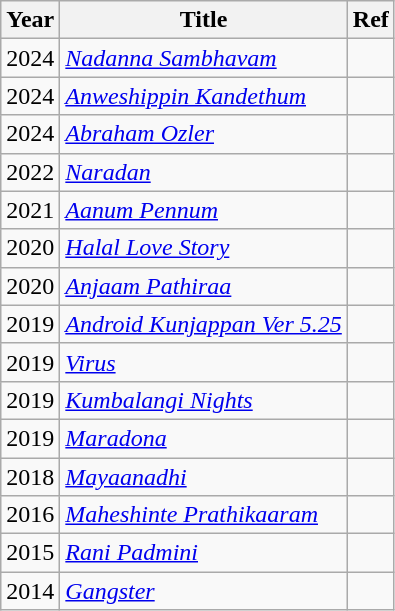<table class="wikitable">
<tr>
<th>Year</th>
<th>Title</th>
<th>Ref</th>
</tr>
<tr>
<td>2024</td>
<td><em><a href='#'>Nadanna Sambhavam</a></em></td>
<td></td>
</tr>
<tr>
<td>2024</td>
<td><em><a href='#'>Anweshippin Kandethum</a></em></td>
<td></td>
</tr>
<tr>
<td>2024</td>
<td><em><a href='#'>Abraham Ozler</a></em></td>
<td></td>
</tr>
<tr>
<td>2022</td>
<td><em><a href='#'>Naradan</a></em></td>
<td></td>
</tr>
<tr>
<td>2021</td>
<td><em><a href='#'>Aanum Pennum</a></em></td>
<td></td>
</tr>
<tr>
<td>2020</td>
<td><em><a href='#'>Halal Love Story</a></em></td>
<td></td>
</tr>
<tr>
<td>2020</td>
<td><em><a href='#'>Anjaam Pathiraa</a></em></td>
<td></td>
</tr>
<tr>
<td>2019</td>
<td><em><a href='#'>Android Kunjappan Ver 5.25</a></em></td>
<td></td>
</tr>
<tr>
<td>2019</td>
<td><em><a href='#'>Virus</a></em></td>
<td></td>
</tr>
<tr>
<td>2019</td>
<td><em><a href='#'>Kumbalangi Nights</a></em></td>
<td></td>
</tr>
<tr>
<td>2019</td>
<td><a href='#'><em>Maradona</em></a></td>
<td></td>
</tr>
<tr>
<td>2018</td>
<td><em><a href='#'>Mayaanadhi</a></em></td>
<td></td>
</tr>
<tr>
<td>2016</td>
<td><em><a href='#'>Maheshinte Prathikaaram</a></em></td>
<td></td>
</tr>
<tr>
<td>2015</td>
<td><a href='#'><em>Rani Padmini</em></a></td>
<td></td>
</tr>
<tr>
<td>2014</td>
<td><a href='#'><em>Gangster</em></a></td>
<td></td>
</tr>
</table>
